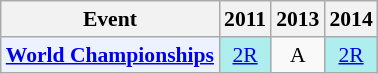<table class="wikitable" style="font-size: 90%; text-align:center">
<tr>
<th>Event</th>
<th>2011</th>
<th>2013</th>
<th>2014</th>
</tr>
<tr>
<td bgcolor="#ECF2FF"; align="left"><strong><a href='#'>World Championships</a></strong></td>
<td bgcolor=AFEEEE><a href='#'>2R</a></td>
<td>A</td>
<td bgcolor=AFEEEE><a href='#'>2R</a></td>
</tr>
</table>
